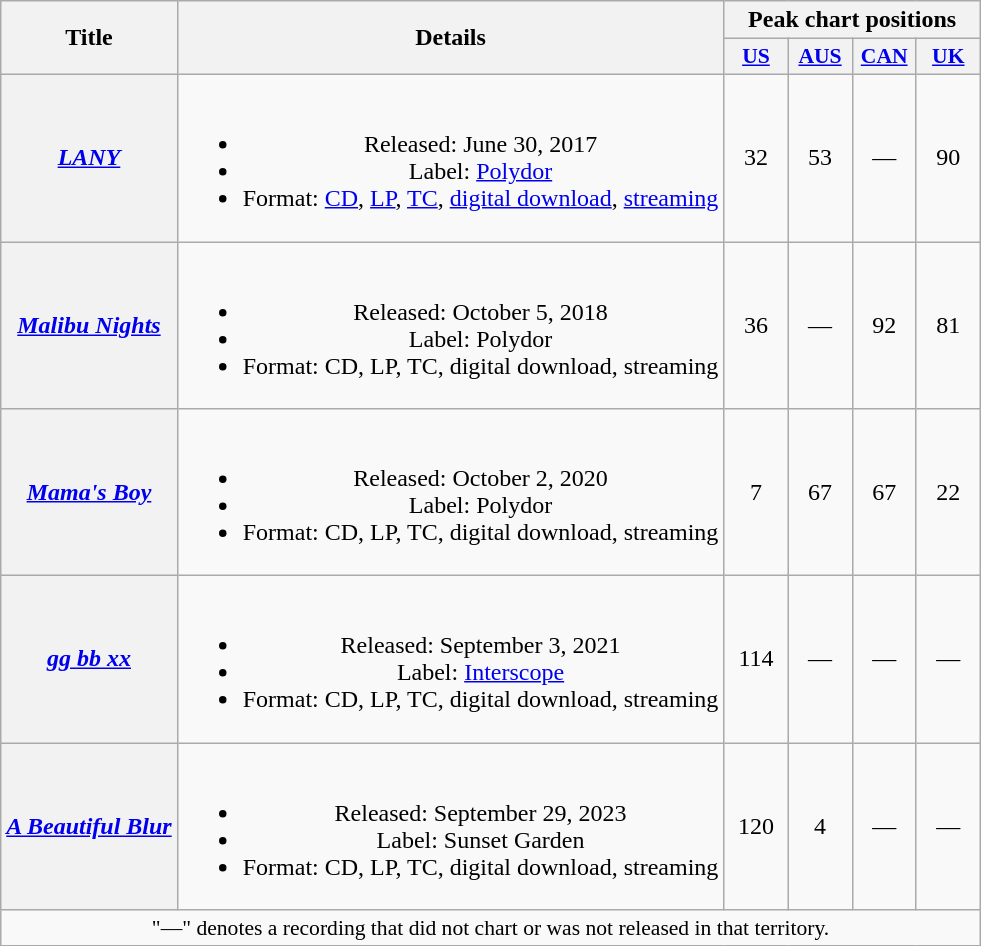<table class="wikitable plainrowheaders" style="text-align:center;">
<tr>
<th scope="col" rowspan="2">Title</th>
<th scope="col" rowspan="2">Details</th>
<th scope="col" colspan="4">Peak chart positions</th>
</tr>
<tr>
<th scope="col" style="width:2.5em; font-size:90%;"><a href='#'>US</a><br></th>
<th scope="col" style="width:2.5em; font-size:90%;"><a href='#'>AUS</a><br></th>
<th scope="col" style="width:2.5em; font-size:90%;"><a href='#'>CAN</a><br></th>
<th scope="col" style="width:2.5em; font-size:90%;"><a href='#'>UK</a><br></th>
</tr>
<tr>
<th scope="row"><em><a href='#'>LANY</a></em></th>
<td><br><ul><li>Released: June 30, 2017</li><li>Label: <a href='#'>Polydor</a></li><li>Format: <a href='#'>CD</a>, <a href='#'>LP</a>, <a href='#'>TC</a>, <a href='#'>digital download</a>, <a href='#'>streaming</a></li></ul></td>
<td>32</td>
<td>53</td>
<td>—</td>
<td>90</td>
</tr>
<tr>
<th scope="row"><em><a href='#'>Malibu Nights</a></em></th>
<td><br><ul><li>Released: October 5, 2018</li><li>Label: Polydor</li><li>Format: CD, LP, TC, digital download, streaming</li></ul></td>
<td>36</td>
<td>—</td>
<td>92</td>
<td>81</td>
</tr>
<tr>
<th scope="row"><em><a href='#'>Mama's Boy</a></em></th>
<td><br><ul><li>Released: October 2, 2020</li><li>Label: Polydor</li><li>Format: CD, LP, TC, digital download, streaming</li></ul></td>
<td>7</td>
<td>67</td>
<td>67</td>
<td>22</td>
</tr>
<tr>
<th scope="row"><em><a href='#'>gg bb xx</a></em></th>
<td><br><ul><li>Released: September 3, 2021</li><li>Label: <a href='#'>Interscope</a></li><li>Format: CD, LP, TC, digital download, streaming</li></ul></td>
<td>114</td>
<td>—</td>
<td>—</td>
<td>—</td>
</tr>
<tr>
<th scope="row"><em><a href='#'>A Beautiful Blur</a></em></th>
<td><br><ul><li>Released: September 29, 2023</li><li>Label: Sunset Garden</li><li>Format: CD, LP, TC, digital download, streaming</li></ul></td>
<td>120</td>
<td>4<br></td>
<td>—</td>
<td>—</td>
</tr>
<tr>
<td colspan="8" style="font-size:90%">"—" denotes a recording that did not chart or was not released in that territory.</td>
</tr>
</table>
